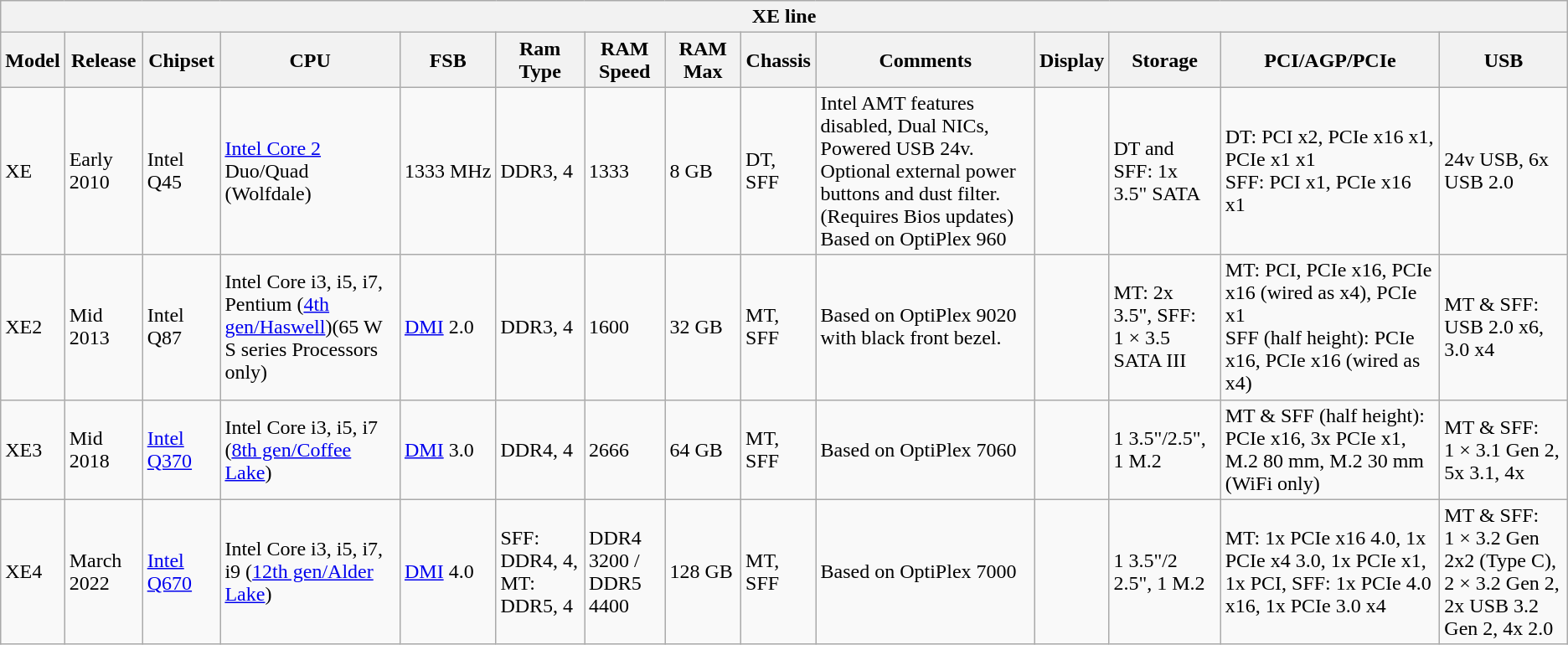<table class="wikitable">
<tr>
<th colspan="14">XE line</th>
</tr>
<tr>
<th>Model</th>
<th>Release</th>
<th>Chipset</th>
<th>CPU</th>
<th>FSB</th>
<th>Ram Type</th>
<th>RAM Speed</th>
<th>RAM Max</th>
<th>Chassis</th>
<th>Comments</th>
<th>Display</th>
<th>Storage</th>
<th>PCI/AGP/PCIe</th>
<th>USB</th>
</tr>
<tr>
<td>XE</td>
<td>Early 2010</td>
<td>Intel Q45</td>
<td><a href='#'>Intel Core 2</a> Duo/Quad (Wolfdale)</td>
<td>1333 MHz</td>
<td>DDR3, 4</td>
<td>1333</td>
<td>8 GB</td>
<td>DT, SFF</td>
<td>Intel AMT features disabled, Dual NICs, Powered USB 24v. Optional external power buttons and dust filter. (Requires Bios updates)<br>Based on OptiPlex 960</td>
<td></td>
<td>DT and SFF: 1x 3.5" SATA</td>
<td>DT: PCI x2, PCIe x16 x1, PCIe x1 x1<br>SFF: PCI x1, PCIe x16 x1</td>
<td>24v USB, 6x USB 2.0</td>
</tr>
<tr>
<td>XE2</td>
<td>Mid 2013</td>
<td>Intel Q87</td>
<td>Intel Core i3, i5, i7, Pentium (<a href='#'>4th gen/Haswell</a>)(65 W S series Processors only)</td>
<td><a href='#'>DMI</a> 2.0</td>
<td>DDR3, 4</td>
<td>1600</td>
<td>32 GB</td>
<td>MT, SFF</td>
<td>Based on OptiPlex 9020 with black front bezel.</td>
<td></td>
<td>MT: 2x 3.5", SFF: 1 × 3.5 SATA III</td>
<td>MT: PCI, PCIe x16, PCIe x16 (wired as x4), PCIe x1<br>SFF (half height): PCIe x16, PCIe x16 (wired as x4)</td>
<td>MT & SFF: USB 2.0 x6, 3.0 x4</td>
</tr>
<tr>
<td>XE3</td>
<td>Mid 2018</td>
<td><a href='#'>Intel Q370</a></td>
<td>Intel Core i3, i5, i7 (<a href='#'>8th gen/Coffee Lake</a>)</td>
<td><a href='#'>DMI</a> 3.0</td>
<td>DDR4, 4</td>
<td>2666</td>
<td>64 GB</td>
<td>MT, SFF</td>
<td>Based on OptiPlex 7060</td>
<td></td>
<td>1 3.5"/2.5", 1 M.2</td>
<td>MT & SFF (half height): PCIe x16, 3x PCIe x1, M.2 80 mm, M.2 30 mm (WiFi only)</td>
<td>MT & SFF: 1 × 3.1 Gen 2, 5x 3.1, 4x</td>
</tr>
<tr>
<td>XE4</td>
<td>March 2022</td>
<td><a href='#'>Intel Q670</a></td>
<td>Intel Core i3, i5, i7, i9 (<a href='#'>12th gen/Alder Lake</a>)</td>
<td><a href='#'>DMI</a> 4.0</td>
<td>SFF: DDR4, 4, MT: DDR5, 4</td>
<td>DDR4 3200 / DDR5 4400</td>
<td>128 GB</td>
<td>MT, SFF</td>
<td>Based on OptiPlex 7000</td>
<td></td>
<td>1 3.5"/2 2.5", 1 M.2</td>
<td>MT: 1x PCIe x16 4.0, 1x PCIe x4 3.0, 1x PCIe x1, 1x PCI, SFF: 1x PCIe 4.0 x16, 1x PCIe 3.0 x4</td>
<td>MT & SFF: 1 × 3.2 Gen 2x2 (Type C), 2 × 3.2 Gen 2, 2x USB 3.2 Gen 2, 4x 2.0</td>
</tr>
</table>
